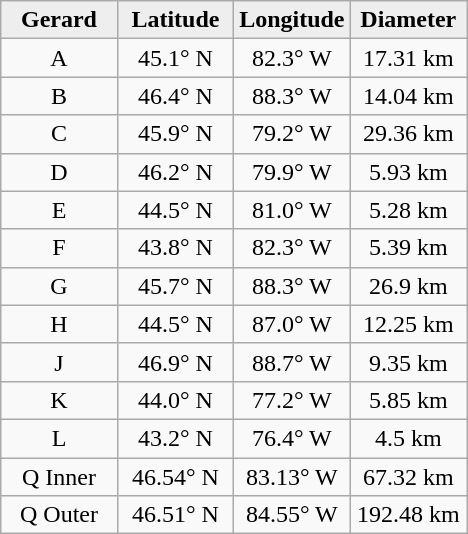<table class="wikitable">
<tr>
<th width="25%" style="background:#eeeeee;">Gerard</th>
<th width="25%" style="background:#eeeeee;">Latitude</th>
<th width="25%" style="background:#eeeeee;">Longitude</th>
<th width="25%" style="background:#eeeeee;">Diameter</th>
</tr>
<tr>
<td align="center">A</td>
<td align="center">45.1° N</td>
<td align="center">82.3° W</td>
<td align="center">17.31 km</td>
</tr>
<tr>
<td align="center">B</td>
<td align="center">46.4° N</td>
<td align="center">88.3° W</td>
<td align="center">14.04 km</td>
</tr>
<tr>
<td align="center">C</td>
<td align="center">45.9° N</td>
<td align="center">79.2° W</td>
<td align="center">29.36 km</td>
</tr>
<tr>
<td align="center">D</td>
<td align="center">46.2° N</td>
<td align="center">79.9° W</td>
<td align="center">5.93 km</td>
</tr>
<tr>
<td align="center">E</td>
<td align="center">44.5° N</td>
<td align="center">81.0° W</td>
<td align="center">5.28 km</td>
</tr>
<tr>
<td align="center">F</td>
<td align="center">43.8° N</td>
<td align="center">82.3° W</td>
<td align="center">5.39 km</td>
</tr>
<tr>
<td align="center">G</td>
<td align="center">45.7° N</td>
<td align="center">88.3° W</td>
<td align="center">26.9 km</td>
</tr>
<tr>
<td align="center">H</td>
<td align="center">44.5° N</td>
<td align="center">87.0° W</td>
<td align="center">12.25 km</td>
</tr>
<tr>
<td align="center">J</td>
<td align="center">46.9° N</td>
<td align="center">88.7° W</td>
<td align="center">9.35 km</td>
</tr>
<tr>
<td align="center">K</td>
<td align="center">44.0° N</td>
<td align="center">77.2° W</td>
<td align="center">5.85 km</td>
</tr>
<tr>
<td align="center">L</td>
<td align="center">43.2° N</td>
<td align="center">76.4° W</td>
<td align="center">4.5 km</td>
</tr>
<tr>
<td align="center">Q Inner</td>
<td align="center">46.54° N</td>
<td align="center">83.13° W</td>
<td align="center">67.32 km</td>
</tr>
<tr>
<td align="center">Q Outer</td>
<td align="center">46.51° N</td>
<td align="center">84.55° W</td>
<td align="center">192.48 km</td>
</tr>
</table>
